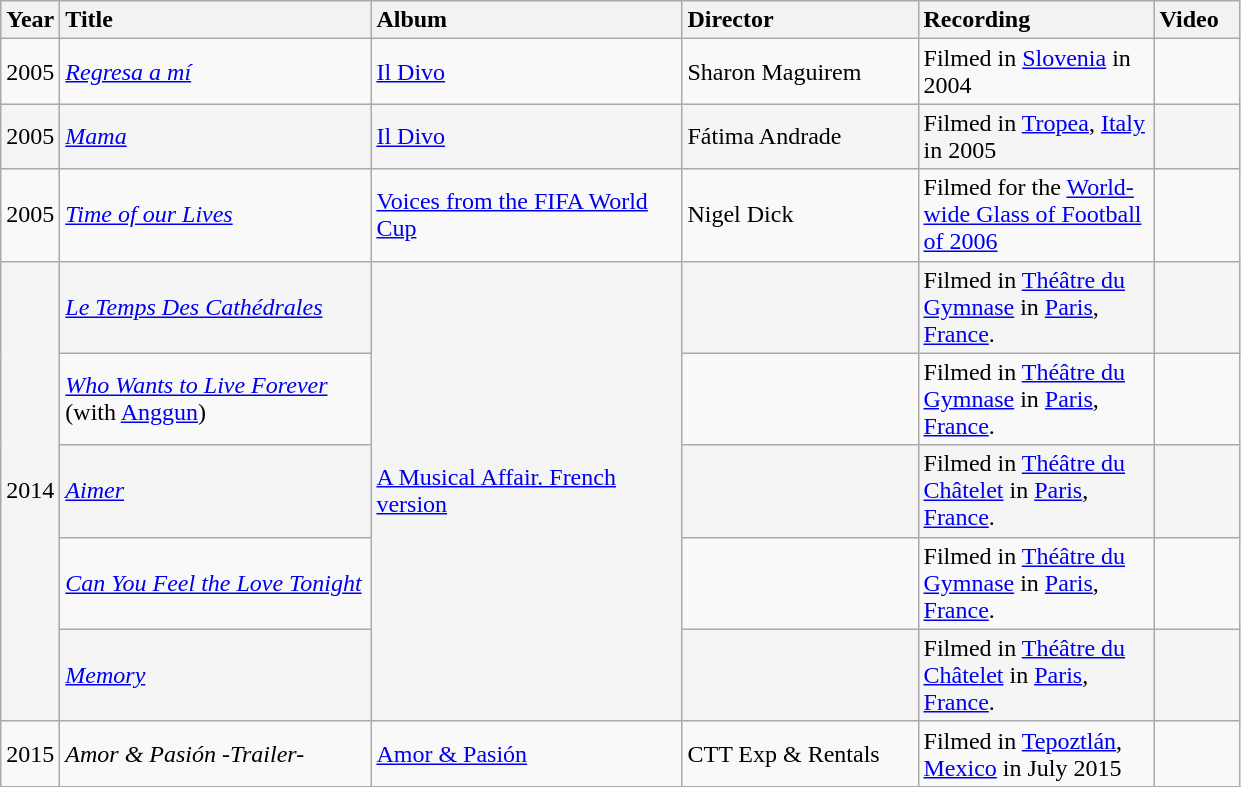<table class="wikitable">
<tr>
<th style="vertical-align:top; text-align:left; width:30px;">Year</th>
<th style="vertical-align:top; text-align:left; width:200px;">Title</th>
<th style="vertical-align:top; text-align:left; width:200px;">Album</th>
<th style="vertical-align:top; text-align:left; width:150px;">Director</th>
<th style="vertical-align:top; text-align:left; width:150px;">Recording</th>
<th style="vertical-align:top; text-align:left; width:50px;">Video</th>
</tr>
<tr>
<td>2005</td>
<td><em><a href='#'>Regresa a mí</a></em></td>
<td><a href='#'>Il Divo</a></td>
<td>Sharon Maguirem</td>
<td>Filmed in <a href='#'>Slovenia</a> in 2004</td>
<td></td>
</tr>
<tr style="background:#f5f5f5;">
<td>2005</td>
<td><em><a href='#'>Mama</a></em></td>
<td><a href='#'>Il Divo</a></td>
<td>Fátima Andrade</td>
<td>Filmed in <a href='#'>Tropea</a>, <a href='#'>Italy</a> in 2005</td>
<td></td>
</tr>
<tr>
<td>2005</td>
<td><em><a href='#'>Time of our Lives</a></em></td>
<td><a href='#'>Voices from the FIFA World Cup</a></td>
<td>Nigel Dick</td>
<td>Filmed for the <a href='#'>World-wide Glass of Football of 2006</a></td>
<td></td>
</tr>
<tr ---- bgcolor="F5F5F5">
<td rowspan="5">2014</td>
<td><em><a href='#'>Le Temps Des Cathédrales</a></em></td>
<td rowspan="5"><a href='#'>A Musical Affair. French version</a></td>
<td></td>
<td>Filmed in <a href='#'>Théâtre du Gymnase</a> in <a href='#'>Paris</a>, <a href='#'>France</a>.</td>
<td></td>
</tr>
<tr>
<td><em><a href='#'>Who Wants to Live Forever</a></em> (with <a href='#'>Anggun</a>)</td>
<td></td>
<td>Filmed in <a href='#'>Théâtre du Gymnase</a> in <a href='#'>Paris</a>, <a href='#'>France</a>.</td>
<td></td>
</tr>
<tr ---- bgcolor="F5F5F5">
<td><em><a href='#'>Aimer</a></em></td>
<td></td>
<td>Filmed in <a href='#'>Théâtre du Châtelet</a> in <a href='#'>Paris</a>, <a href='#'>France</a>.</td>
<td></td>
</tr>
<tr>
<td><em><a href='#'>Can You Feel the Love Tonight</a></em></td>
<td></td>
<td>Filmed in <a href='#'>Théâtre du Gymnase</a> in <a href='#'>Paris</a>, <a href='#'>France</a>.</td>
<td></td>
</tr>
<tr ---- bgcolor="F5F5F5">
<td><em><a href='#'>Memory</a></em></td>
<td></td>
<td>Filmed in <a href='#'>Théâtre du Châtelet</a> in <a href='#'>Paris</a>, <a href='#'>France</a>.</td>
<td></td>
</tr>
<tr>
<td>2015</td>
<td><em>Amor & Pasión -Trailer-</em></td>
<td><a href='#'>Amor & Pasión</a></td>
<td>CTT Exp & Rentals</td>
<td>Filmed in <a href='#'>Tepoztlán</a>, <a href='#'>Mexico</a> in July 2015</td>
<td></td>
</tr>
<tr ---- bgcolor="F5F5F5">
</tr>
</table>
